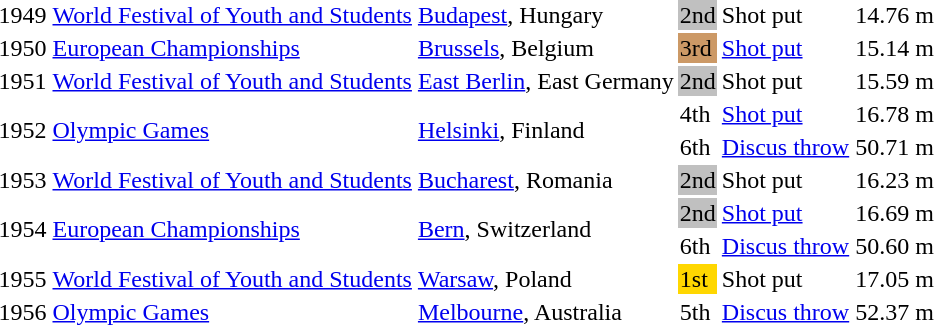<table>
<tr>
<td>1949</td>
<td><a href='#'>World Festival of Youth and Students</a></td>
<td><a href='#'>Budapest</a>, Hungary</td>
<td bgcolor=silver>2nd</td>
<td>Shot put</td>
<td>14.76 m</td>
</tr>
<tr>
<td>1950</td>
<td><a href='#'>European Championships</a></td>
<td><a href='#'>Brussels</a>, Belgium</td>
<td bgcolor=cc9966>3rd</td>
<td><a href='#'>Shot put</a></td>
<td>15.14 m</td>
</tr>
<tr>
<td>1951</td>
<td><a href='#'>World Festival of Youth and Students</a></td>
<td><a href='#'>East Berlin</a>, East Germany</td>
<td bgcolor=silver>2nd</td>
<td>Shot put</td>
<td>15.59 m</td>
</tr>
<tr>
<td rowspan=2>1952</td>
<td rowspan=2><a href='#'>Olympic Games</a></td>
<td rowspan=2><a href='#'>Helsinki</a>, Finland</td>
<td>4th</td>
<td><a href='#'>Shot put</a></td>
<td>16.78 m</td>
</tr>
<tr>
<td>6th</td>
<td><a href='#'>Discus throw</a></td>
<td>50.71 m</td>
</tr>
<tr>
<td>1953</td>
<td><a href='#'>World Festival of Youth and Students</a></td>
<td><a href='#'>Bucharest</a>, Romania</td>
<td bgcolor=silver>2nd</td>
<td>Shot put</td>
<td>16.23 m</td>
</tr>
<tr>
<td rowspan=2>1954</td>
<td rowspan=2><a href='#'>European Championships</a></td>
<td rowspan=2><a href='#'>Bern</a>, Switzerland</td>
<td bgcolor=silver>2nd</td>
<td><a href='#'>Shot put</a></td>
<td>16.69 m</td>
</tr>
<tr>
<td>6th</td>
<td><a href='#'>Discus throw</a></td>
<td>50.60 m</td>
</tr>
<tr>
<td>1955</td>
<td><a href='#'>World Festival of Youth and Students</a></td>
<td><a href='#'>Warsaw</a>, Poland</td>
<td bgcolor=gold>1st</td>
<td>Shot put</td>
<td>17.05 m</td>
</tr>
<tr>
<td>1956</td>
<td><a href='#'>Olympic Games</a></td>
<td><a href='#'>Melbourne</a>, Australia</td>
<td>5th</td>
<td><a href='#'>Discus throw</a></td>
<td>52.37 m</td>
</tr>
</table>
